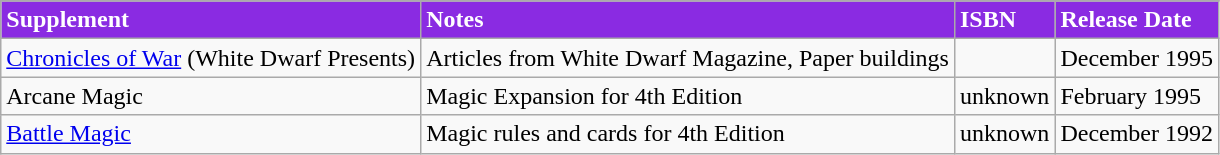<table class="wikitable">
<tr valign=center>
</tr>
<tr style="color:white; background:#8A2BE2;">
<td><strong>Supplement</strong></td>
<td><strong>Notes</strong></td>
<td><strong>ISBN</strong></td>
<td><strong>Release Date</strong></td>
</tr>
<tr>
<td><a href='#'>Chronicles of War</a> (White Dwarf Presents)</td>
<td>Articles from White Dwarf Magazine, Paper buildings</td>
<td></td>
<td>December 1995</td>
</tr>
<tr>
<td>Arcane Magic</td>
<td>Magic Expansion for 4th Edition</td>
<td>unknown</td>
<td>February 1995</td>
</tr>
<tr>
<td><a href='#'>Battle Magic</a></td>
<td>Magic rules and cards for 4th Edition</td>
<td>unknown</td>
<td>December 1992</td>
</tr>
</table>
